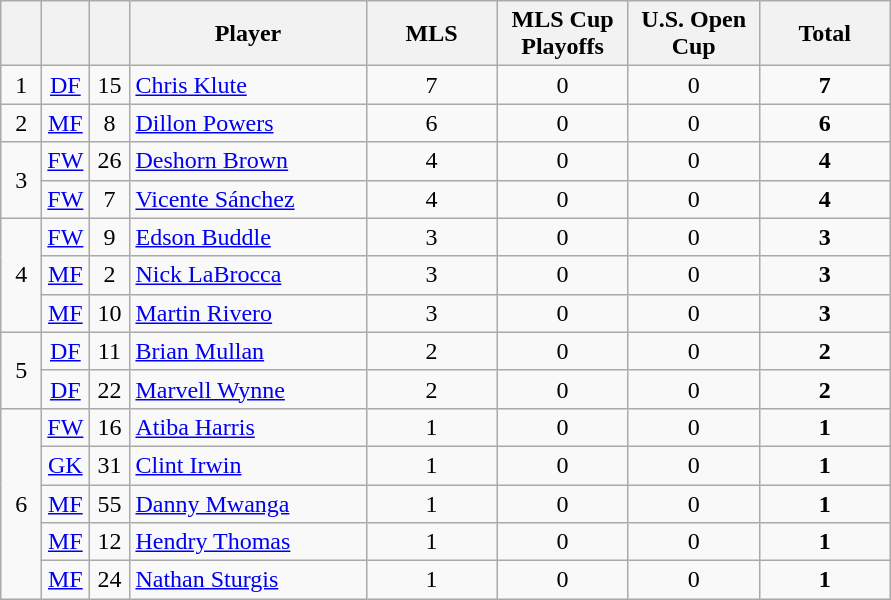<table class="wikitable" style="text-align:center;">
<tr>
<th width="20"></th>
<th width="20"></th>
<th width="20"></th>
<th width="150">Player</th>
<th width="80">MLS</th>
<th width="80">MLS Cup Playoffs</th>
<th width="80">U.S. Open Cup</th>
<th width="80">Total</th>
</tr>
<tr>
<td rowspan="1">1</td>
<td><a href='#'>DF</a></td>
<td>15</td>
<td align=left><a href='#'>Chris Klute</a></td>
<td>7</td>
<td>0</td>
<td>0</td>
<td><strong>7</strong></td>
</tr>
<tr>
<td rowspan="1">2</td>
<td><a href='#'>MF</a></td>
<td>8</td>
<td align=left><a href='#'>Dillon Powers</a></td>
<td>6</td>
<td>0</td>
<td>0</td>
<td><strong>6</strong></td>
</tr>
<tr>
<td rowspan="2">3</td>
<td><a href='#'>FW</a></td>
<td>26</td>
<td align=left><a href='#'>Deshorn Brown</a></td>
<td>4</td>
<td>0</td>
<td>0</td>
<td><strong>4</strong></td>
</tr>
<tr>
<td><a href='#'>FW</a></td>
<td>7</td>
<td align=left><a href='#'>Vicente Sánchez</a></td>
<td>4</td>
<td>0</td>
<td>0</td>
<td><strong>4</strong></td>
</tr>
<tr>
<td rowspan="3">4</td>
<td><a href='#'>FW</a></td>
<td>9</td>
<td align=left><a href='#'>Edson Buddle</a></td>
<td>3</td>
<td>0</td>
<td>0</td>
<td><strong>3</strong></td>
</tr>
<tr>
<td><a href='#'>MF</a></td>
<td>2</td>
<td align=left><a href='#'>Nick LaBrocca</a></td>
<td>3</td>
<td>0</td>
<td>0</td>
<td><strong>3</strong></td>
</tr>
<tr>
<td><a href='#'>MF</a></td>
<td>10</td>
<td align=left><a href='#'>Martin Rivero</a></td>
<td>3</td>
<td>0</td>
<td>0</td>
<td><strong>3</strong></td>
</tr>
<tr>
<td rowspan="2">5</td>
<td><a href='#'>DF</a></td>
<td>11</td>
<td align=left><a href='#'>Brian Mullan</a></td>
<td>2</td>
<td>0</td>
<td>0</td>
<td><strong>2</strong></td>
</tr>
<tr>
<td><a href='#'>DF</a></td>
<td>22</td>
<td align=left><a href='#'>Marvell Wynne</a></td>
<td>2</td>
<td>0</td>
<td>0</td>
<td><strong>2</strong></td>
</tr>
<tr>
<td rowspan="5">6</td>
<td><a href='#'>FW</a></td>
<td>16</td>
<td align=left><a href='#'>Atiba Harris</a></td>
<td>1</td>
<td>0</td>
<td>0</td>
<td><strong>1</strong></td>
</tr>
<tr>
<td><a href='#'>GK</a></td>
<td>31</td>
<td align=left><a href='#'>Clint Irwin</a></td>
<td>1</td>
<td>0</td>
<td>0</td>
<td><strong>1</strong></td>
</tr>
<tr>
<td><a href='#'>MF</a></td>
<td>55</td>
<td align=left><a href='#'>Danny Mwanga</a></td>
<td>1</td>
<td>0</td>
<td>0</td>
<td><strong>1</strong></td>
</tr>
<tr>
<td><a href='#'>MF</a></td>
<td>12</td>
<td align=left><a href='#'>Hendry Thomas</a></td>
<td>1</td>
<td>0</td>
<td>0</td>
<td><strong>1</strong></td>
</tr>
<tr>
<td><a href='#'>MF</a></td>
<td>24</td>
<td align=left><a href='#'>Nathan Sturgis</a></td>
<td>1</td>
<td>0</td>
<td>0</td>
<td><strong>1</strong></td>
</tr>
</table>
